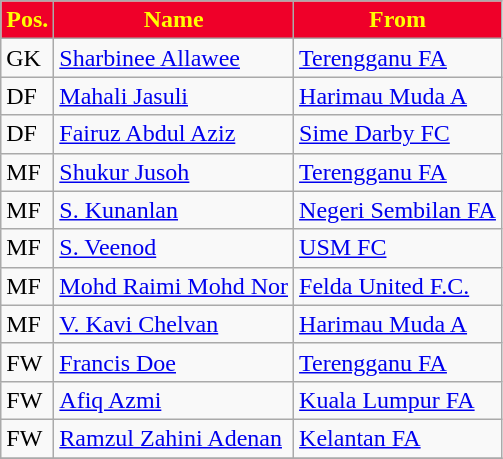<table class="wikitable">
<tr>
<th style="background:#EF0029; color:yellow;">Pos.</th>
<th style="background:#EF0029; color:yellow;">Name</th>
<th style="background:#EF0029; color:yellow;">From</th>
</tr>
<tr>
<td>GK</td>
<td> <a href='#'>Sharbinee Allawee</a></td>
<td> <a href='#'>Terengganu FA</a></td>
</tr>
<tr>
<td>DF</td>
<td> <a href='#'>Mahali Jasuli</a></td>
<td> <a href='#'>Harimau Muda A</a></td>
</tr>
<tr>
<td>DF</td>
<td> <a href='#'>Fairuz Abdul Aziz</a></td>
<td> <a href='#'>Sime Darby FC</a></td>
</tr>
<tr>
<td>MF</td>
<td> <a href='#'>Shukur Jusoh</a></td>
<td> <a href='#'>Terengganu FA</a></td>
</tr>
<tr>
<td>MF</td>
<td> <a href='#'>S. Kunanlan</a></td>
<td> <a href='#'>Negeri Sembilan FA</a></td>
</tr>
<tr>
<td>MF</td>
<td> <a href='#'>S. Veenod</a></td>
<td> <a href='#'>USM FC</a></td>
</tr>
<tr>
<td>MF</td>
<td> <a href='#'>Mohd Raimi Mohd Nor</a></td>
<td> <a href='#'>Felda United F.C.</a></td>
</tr>
<tr>
<td>MF</td>
<td> <a href='#'>V. Kavi Chelvan</a></td>
<td> <a href='#'>Harimau Muda A</a></td>
</tr>
<tr>
<td>FW</td>
<td> <a href='#'>Francis Doe</a></td>
<td> <a href='#'>Terengganu FA</a></td>
</tr>
<tr>
<td>FW</td>
<td> <a href='#'>Afiq Azmi</a></td>
<td> <a href='#'>Kuala Lumpur FA</a></td>
</tr>
<tr>
<td>FW</td>
<td> <a href='#'>Ramzul Zahini Adenan</a></td>
<td> <a href='#'>Kelantan FA</a></td>
</tr>
<tr>
</tr>
</table>
